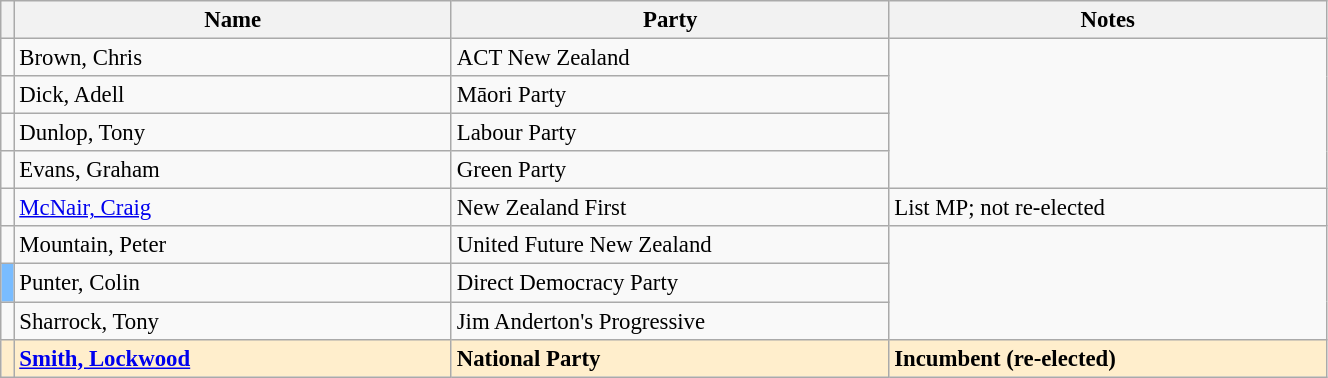<table class="wikitable" width="70%" style="font-size:95%;">
<tr>
<th width=1%></th>
<th width=33%>Name</th>
<th width=33%>Party</th>
<th width=33%>Notes</th>
</tr>
<tr -->
<td bgcolor=></td>
<td>Brown, Chris</td>
<td>ACT New Zealand</td>
</tr>
<tr -->
<td bgcolor=></td>
<td>Dick, Adell</td>
<td>Māori Party</td>
</tr>
<tr -->
<td bgcolor=></td>
<td>Dunlop, Tony</td>
<td>Labour Party</td>
</tr>
<tr -->
<td bgcolor=></td>
<td>Evans, Graham</td>
<td>Green Party</td>
</tr>
<tr -->
<td bgcolor=></td>
<td><a href='#'>McNair, Craig</a></td>
<td>New Zealand First</td>
<td>List MP; not re-elected</td>
</tr>
<tr -->
<td bgcolor=></td>
<td>Mountain, Peter</td>
<td>United Future New Zealand</td>
</tr>
<tr -->
<td bgcolor=#79bcff></td>
<td>Punter, Colin</td>
<td>Direct Democracy Party</td>
</tr>
<tr -->
<td bgcolor=></td>
<td>Sharrock, Tony</td>
<td>Jim Anderton's Progressive</td>
</tr>
<tr ---- bgcolor=#FFEECC>
<td bgcolor=></td>
<td><strong><a href='#'>Smith, Lockwood</a></strong></td>
<td><strong>National Party</strong></td>
<td><strong>Incumbent (re-elected)</strong></td>
</tr>
</table>
